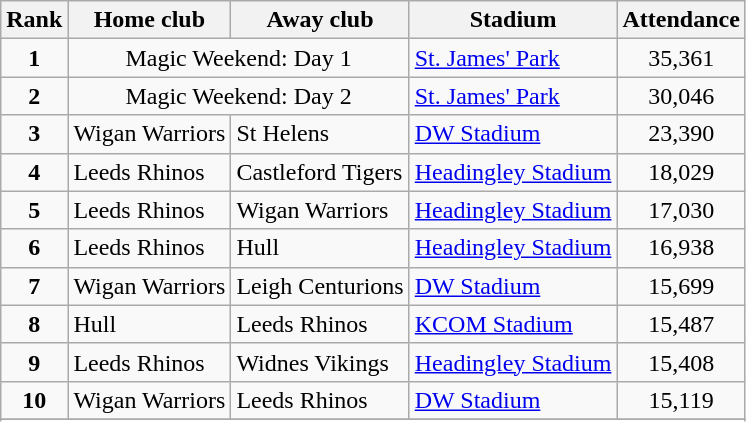<table class="wikitable" style="text-align:center">
<tr>
<th>Rank</th>
<th>Home club</th>
<th>Away club</th>
<th>Stadium</th>
<th>Attendance</th>
</tr>
<tr>
<td><strong>1</strong></td>
<td align="center" colspan=2>Magic Weekend: Day 1</td>
<td align="left"><a href='#'>St. James' Park</a></td>
<td>35,361</td>
</tr>
<tr>
<td><strong>2</strong></td>
<td align="center" colspan=2>Magic Weekend: Day 2</td>
<td align="left"><a href='#'>St. James' Park</a></td>
<td>30,046</td>
</tr>
<tr>
<td><strong>3</strong></td>
<td align="left"> Wigan Warriors</td>
<td align="left"> St Helens</td>
<td align="left"><a href='#'>DW Stadium</a></td>
<td>23,390</td>
</tr>
<tr>
<td><strong>4</strong></td>
<td align="left"> Leeds Rhinos</td>
<td align="left"> Castleford Tigers</td>
<td align="left"><a href='#'>Headingley Stadium</a></td>
<td>18,029</td>
</tr>
<tr>
<td><strong>5</strong></td>
<td align="left"> Leeds Rhinos</td>
<td align="left"> Wigan Warriors</td>
<td align="left"><a href='#'>Headingley Stadium</a></td>
<td>17,030</td>
</tr>
<tr>
<td><strong>6</strong></td>
<td align="left"> Leeds Rhinos</td>
<td align="left"> Hull</td>
<td align="left"><a href='#'>Headingley Stadium</a></td>
<td>16,938</td>
</tr>
<tr>
<td><strong>7</strong></td>
<td align="left"> Wigan Warriors</td>
<td align="left"> Leigh Centurions</td>
<td align="left"><a href='#'>DW Stadium</a></td>
<td>15,699</td>
</tr>
<tr>
<td><strong>8</strong></td>
<td align="left"> Hull</td>
<td align="left"> Leeds Rhinos</td>
<td align="left"><a href='#'>KCOM Stadium</a></td>
<td>15,487</td>
</tr>
<tr>
<td><strong>9</strong></td>
<td align="left"> Leeds Rhinos</td>
<td align="left"> Widnes Vikings</td>
<td align="left"><a href='#'>Headingley Stadium</a></td>
<td>15,408</td>
</tr>
<tr>
<td><strong>10</strong></td>
<td align="left"> Wigan Warriors</td>
<td align="left"> Leeds Rhinos</td>
<td align="left"><a href='#'>DW Stadium</a></td>
<td>15,119</td>
</tr>
<tr>
</tr>
<tr>
</tr>
<tr>
</tr>
</table>
